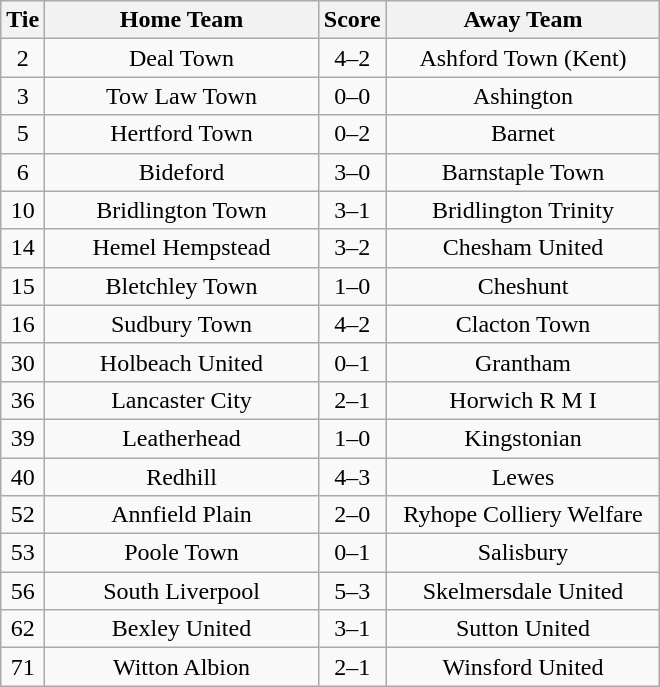<table class="wikitable" style="text-align:center;">
<tr>
<th width=20>Tie</th>
<th width=175>Home Team</th>
<th width=20>Score</th>
<th width=175>Away Team</th>
</tr>
<tr>
<td>2</td>
<td>Deal Town</td>
<td>4–2</td>
<td>Ashford Town (Kent)</td>
</tr>
<tr>
<td>3</td>
<td>Tow Law Town</td>
<td>0–0</td>
<td>Ashington</td>
</tr>
<tr>
<td>5</td>
<td>Hertford Town</td>
<td>0–2</td>
<td>Barnet</td>
</tr>
<tr>
<td>6</td>
<td>Bideford</td>
<td>3–0</td>
<td>Barnstaple Town</td>
</tr>
<tr>
<td>10</td>
<td>Bridlington Town</td>
<td>3–1</td>
<td>Bridlington Trinity</td>
</tr>
<tr>
<td>14</td>
<td>Hemel Hempstead</td>
<td>3–2</td>
<td>Chesham United</td>
</tr>
<tr>
<td>15</td>
<td>Bletchley Town</td>
<td>1–0</td>
<td>Cheshunt</td>
</tr>
<tr>
<td>16</td>
<td>Sudbury Town</td>
<td>4–2</td>
<td>Clacton Town</td>
</tr>
<tr>
<td>30</td>
<td>Holbeach United</td>
<td>0–1</td>
<td>Grantham</td>
</tr>
<tr>
<td>36</td>
<td>Lancaster City</td>
<td>2–1</td>
<td>Horwich R M I</td>
</tr>
<tr>
<td>39</td>
<td>Leatherhead</td>
<td>1–0</td>
<td>Kingstonian</td>
</tr>
<tr>
<td>40</td>
<td>Redhill</td>
<td>4–3</td>
<td>Lewes</td>
</tr>
<tr>
<td>52</td>
<td>Annfield Plain</td>
<td>2–0</td>
<td>Ryhope Colliery Welfare</td>
</tr>
<tr>
<td>53</td>
<td>Poole Town</td>
<td>0–1</td>
<td>Salisbury</td>
</tr>
<tr>
<td>56</td>
<td>South Liverpool</td>
<td>5–3</td>
<td>Skelmersdale United</td>
</tr>
<tr>
<td>62</td>
<td>Bexley United</td>
<td>3–1</td>
<td>Sutton United</td>
</tr>
<tr>
<td>71</td>
<td>Witton Albion</td>
<td>2–1</td>
<td>Winsford United</td>
</tr>
</table>
